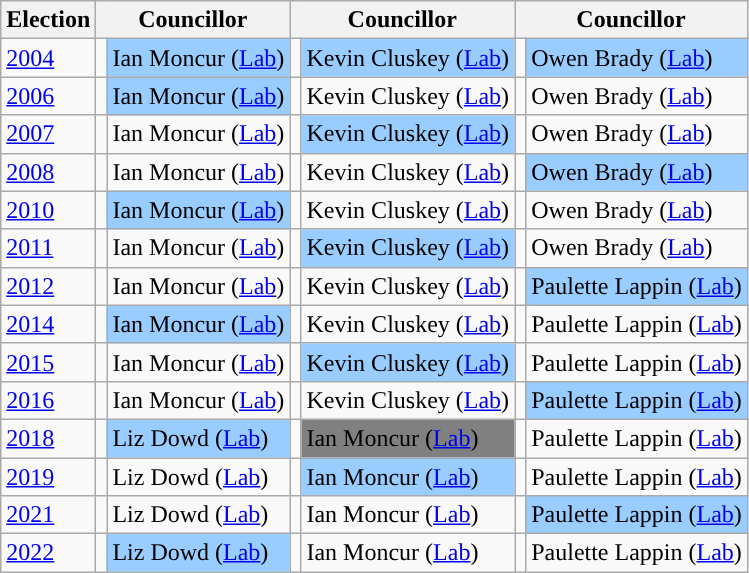<table class="wikitable">
<tr>
<th>Election</th>
<th colspan="2">Councillor</th>
<th colspan="2">Councillor</th>
<th colspan="2">Councillor</th>
</tr>
<tr>
<td><a href='#'>2004</a></td>
<td style="background-color: "></td>
<td bgcolor="#99CCFF">Ian Moncur (<a href='#'>Lab</a>)</td>
<td style="background-color: "></td>
<td bgcolor="#99CCFF">Kevin Cluskey (<a href='#'>Lab</a>)</td>
<td style="background-color: "></td>
<td bgcolor="#99CCFF">Owen Brady (<a href='#'>Lab</a>)</td>
</tr>
<tr>
<td><a href='#'>2006</a></td>
<td style="background-color: "></td>
<td bgcolor="#99CCFF">Ian Moncur (<a href='#'>Lab</a>)</td>
<td style="background-color: "></td>
<td>Kevin Cluskey (<a href='#'>Lab</a>)</td>
<td style="background-color: "></td>
<td>Owen Brady (<a href='#'>Lab</a>)</td>
</tr>
<tr>
<td><a href='#'>2007</a></td>
<td style="background-color: "></td>
<td>Ian Moncur (<a href='#'>Lab</a>)</td>
<td style="background-color: "></td>
<td bgcolor="#99CCFF">Kevin Cluskey (<a href='#'>Lab</a>)</td>
<td style="background-color: "></td>
<td>Owen Brady (<a href='#'>Lab</a>)</td>
</tr>
<tr>
<td><a href='#'>2008</a></td>
<td style="background-color: "></td>
<td>Ian Moncur (<a href='#'>Lab</a>)</td>
<td style="background-color: "></td>
<td>Kevin Cluskey (<a href='#'>Lab</a>)</td>
<td style="background-color: "></td>
<td bgcolor="#99CCFF">Owen Brady (<a href='#'>Lab</a>)</td>
</tr>
<tr>
<td><a href='#'>2010</a></td>
<td style="background-color: "></td>
<td bgcolor="#99CCFF">Ian Moncur (<a href='#'>Lab</a>)</td>
<td style="background-color: "></td>
<td>Kevin Cluskey (<a href='#'>Lab</a>)</td>
<td style="background-color: "></td>
<td>Owen Brady (<a href='#'>Lab</a>)</td>
</tr>
<tr>
<td><a href='#'>2011</a></td>
<td style="background-color: "></td>
<td>Ian Moncur (<a href='#'>Lab</a>)</td>
<td style="background-color: "></td>
<td bgcolor="#99CCFF">Kevin Cluskey (<a href='#'>Lab</a>)</td>
<td style="background-color: "></td>
<td>Owen Brady (<a href='#'>Lab</a>)</td>
</tr>
<tr>
<td><a href='#'>2012</a></td>
<td style="background-color: "></td>
<td>Ian Moncur (<a href='#'>Lab</a>)</td>
<td style="background-color: "></td>
<td>Kevin Cluskey (<a href='#'>Lab</a>)</td>
<td style="background-color: "></td>
<td bgcolor="#99CCFF">Paulette Lappin (<a href='#'>Lab</a>)</td>
</tr>
<tr>
<td><a href='#'>2014</a></td>
<td style="background-color: "></td>
<td bgcolor="#99CCFF">Ian Moncur (<a href='#'>Lab</a>)</td>
<td style="background-color: "></td>
<td>Kevin Cluskey (<a href='#'>Lab</a>)</td>
<td style="background-color: "></td>
<td>Paulette Lappin (<a href='#'>Lab</a>)</td>
</tr>
<tr>
<td><a href='#'>2015</a></td>
<td style="background-color: "></td>
<td>Ian Moncur (<a href='#'>Lab</a>)</td>
<td style="background-color: "></td>
<td bgcolor="#99CCFF">Kevin Cluskey (<a href='#'>Lab</a>)</td>
<td style="background-color: "></td>
<td>Paulette Lappin (<a href='#'>Lab</a>)</td>
</tr>
<tr>
<td><a href='#'>2016</a></td>
<td style="background-color: "></td>
<td>Ian Moncur (<a href='#'>Lab</a>)</td>
<td style="background-color: "></td>
<td>Kevin Cluskey (<a href='#'>Lab</a>)</td>
<td style="background-color: "></td>
<td bgcolor="#99CCFF">Paulette Lappin (<a href='#'>Lab</a>)</td>
</tr>
<tr>
<td><a href='#'>2018</a></td>
<td style="background-color: "></td>
<td bgcolor="#99CCFF">Liz Dowd (<a href='#'>Lab</a>)</td>
<td style="background-color: "></td>
<td bgcolor="#808080">Ian Moncur (<a href='#'>Lab</a>)</td>
<td style="background-color: "></td>
<td>Paulette Lappin (<a href='#'>Lab</a>)</td>
</tr>
<tr>
<td><a href='#'>2019</a></td>
<td style="background-color: "></td>
<td>Liz Dowd (<a href='#'>Lab</a>)</td>
<td style="background-color: "></td>
<td bgcolor="#99CCFF">Ian Moncur (<a href='#'>Lab</a>)</td>
<td style="background-color: "></td>
<td>Paulette Lappin (<a href='#'>Lab</a>)</td>
</tr>
<tr>
<td><a href='#'>2021</a></td>
<td style="background-color: "></td>
<td>Liz Dowd (<a href='#'>Lab</a>)</td>
<td style="background-color: "></td>
<td>Ian Moncur (<a href='#'>Lab</a>)</td>
<td style="background-color: "></td>
<td bgcolor="#99CCFF">Paulette Lappin (<a href='#'>Lab</a>)</td>
</tr>
<tr>
<td><a href='#'>2022</a></td>
<td style="background-color: "></td>
<td bgcolor="#99CCFF">Liz Dowd (<a href='#'>Lab</a>)</td>
<td style="background-color: "></td>
<td>Ian Moncur (<a href='#'>Lab</a>)</td>
<td style="background-color: "></td>
<td>Paulette Lappin (<a href='#'>Lab</a>)</td>
</tr>
</table>
